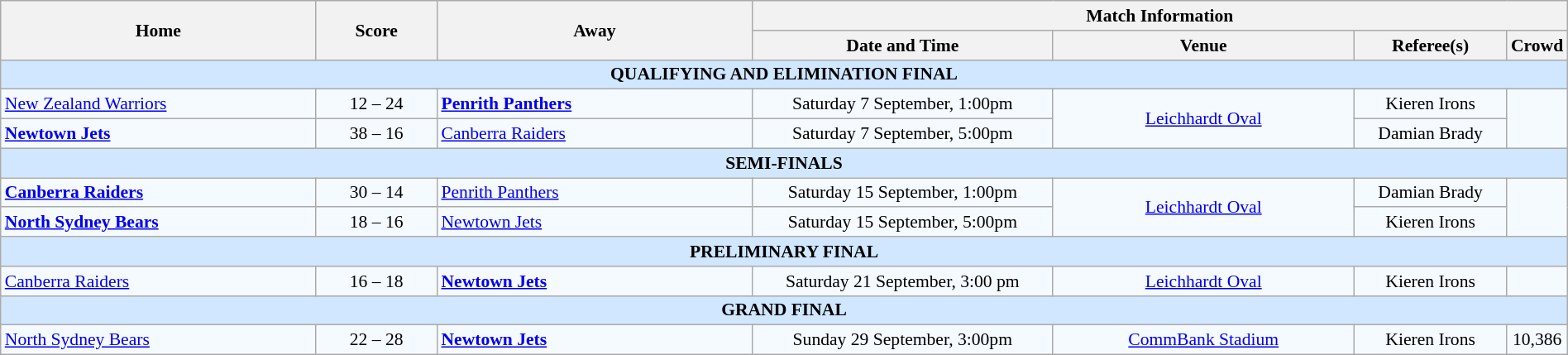<table class="wikitable" style="border-collapse:collapse; font-size:90%; text-align:center; width:100%;">
<tr>
<th rowspan="2" style="width:21%;">Home</th>
<th rowspan="2" style="width:8%;">Score</th>
<th rowspan="2" style="width:21%;">Away</th>
<th colspan="4">Match Information</th>
</tr>
<tr style="background:#efefef;">
<th width="20%">Date and Time</th>
<th width="20%">Venue</th>
<th width="12%">Referee(s)</th>
<th>Crowd</th>
</tr>
<tr style="background:#d0e7ff;">
<td colspan="8"><strong>QUALIFYING AND ELIMINATION FINAL</strong></td>
</tr>
<tr style="background:#f5faff;">
<td align="left"> <a href='#'>New Zealand Warriors</a></td>
<td>12 – 24</td>
<td align="left"> <strong><a href='#'>Penrith Panthers</a></strong></td>
<td>Saturday 7 September, 1:00pm</td>
<td rowspan="2"><a href='#'>Leichhardt Oval</a></td>
<td>Kieren Irons</td>
<td rowspan="2"></td>
</tr>
<tr style="background:#f5faff;">
<td align="left"><strong> <a href='#'>Newtown Jets</a></strong></td>
<td>38 – 16</td>
<td align="left"> <a href='#'>Canberra Raiders</a></td>
<td>Saturday 7 September, 5:00pm</td>
<td>Damian Brady</td>
</tr>
<tr style="background:#d0e7ff;">
<td colspan="8"><strong>SEMI-FINALS</strong></td>
</tr>
<tr style="background:#f5faff;">
<td align="left"><strong> <a href='#'>Canberra Raiders</a></strong></td>
<td>30 – 14</td>
<td align="left"> <a href='#'>Penrith Panthers</a></td>
<td>Saturday 15 September, 1:00pm</td>
<td rowspan="2"><a href='#'>Leichhardt Oval</a></td>
<td>Damian Brady</td>
<td rowspan="2"></td>
</tr>
<tr style="background:#f5faff;">
<td align="left"><strong> <a href='#'>North Sydney Bears</a></strong></td>
<td>18 – 16</td>
<td align="left"> <a href='#'>Newtown Jets</a></td>
<td>Saturday 15 September, 5:00pm</td>
<td>Kieren Irons</td>
</tr>
<tr style="background:#d0e7ff;">
<td colspan="8"><strong>PRELIMINARY FINAL</strong></td>
</tr>
<tr style="background:#f5faff;">
<td align="left"> <a href='#'>Canberra Raiders</a></td>
<td>16 – 18</td>
<td align="left"><strong> <a href='#'>Newtown Jets</a></strong></td>
<td>Saturday 21 September, 3:00 pm</td>
<td><a href='#'>Leichhardt Oval</a></td>
<td>Kieren Irons</td>
<td></td>
</tr>
<tr style="background:#d0e7ff;">
<td colspan="8"><strong>GRAND FINAL</strong></td>
</tr>
<tr style="background:#f5faff;">
<td align="left"> <a href='#'>North Sydney Bears</a></td>
<td>22 – 28</td>
<td align="left"><strong> <a href='#'>Newtown Jets</a></strong></td>
<td>Sunday 29 September, 3:00pm</td>
<td><a href='#'>CommBank Stadium</a></td>
<td>Kieren Irons</td>
<td>10,386</td>
</tr>
</table>
